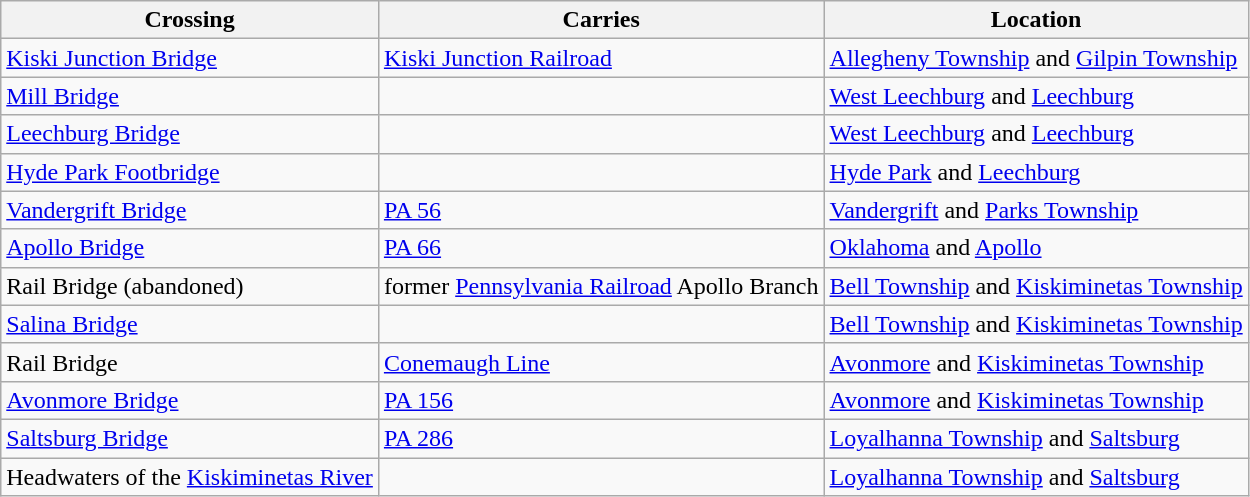<table class=wikitable>
<tr>
<th>Crossing</th>
<th>Carries</th>
<th>Location</th>
</tr>
<tr>
<td><a href='#'>Kiski Junction Bridge</a></td>
<td><a href='#'>Kiski Junction Railroad</a></td>
<td><a href='#'>Allegheny Township</a> and <a href='#'>Gilpin Township</a></td>
</tr>
<tr>
<td><a href='#'>Mill Bridge</a></td>
<td></td>
<td><a href='#'>West Leechburg</a> and <a href='#'>Leechburg</a></td>
</tr>
<tr>
<td><a href='#'>Leechburg Bridge</a></td>
<td></td>
<td><a href='#'>West Leechburg</a> and <a href='#'>Leechburg</a></td>
</tr>
<tr>
<td><a href='#'>Hyde Park Footbridge</a></td>
<td></td>
<td><a href='#'>Hyde Park</a> and <a href='#'>Leechburg</a></td>
</tr>
<tr>
<td><a href='#'>Vandergrift Bridge</a></td>
<td> <a href='#'>PA 56</a></td>
<td><a href='#'>Vandergrift</a> and <a href='#'>Parks Township</a></td>
</tr>
<tr>
<td><a href='#'>Apollo Bridge</a></td>
<td> <a href='#'>PA 66</a></td>
<td><a href='#'>Oklahoma</a> and <a href='#'>Apollo</a></td>
</tr>
<tr>
<td>Rail Bridge (abandoned)</td>
<td>former <a href='#'>Pennsylvania Railroad</a> Apollo Branch</td>
<td><a href='#'>Bell Township</a> and <a href='#'>Kiskiminetas Township</a></td>
</tr>
<tr>
<td><a href='#'>Salina Bridge</a></td>
<td></td>
<td><a href='#'>Bell Township</a> and <a href='#'>Kiskiminetas Township</a></td>
</tr>
<tr>
<td>Rail Bridge</td>
<td><a href='#'>Conemaugh Line</a></td>
<td><a href='#'>Avonmore</a> and <a href='#'>Kiskiminetas Township</a></td>
</tr>
<tr>
<td><a href='#'>Avonmore Bridge</a></td>
<td> <a href='#'>PA 156</a></td>
<td><a href='#'>Avonmore</a> and <a href='#'>Kiskiminetas Township</a></td>
</tr>
<tr>
<td><a href='#'>Saltsburg Bridge</a></td>
<td> <a href='#'>PA 286</a></td>
<td><a href='#'>Loyalhanna Township</a> and <a href='#'>Saltsburg</a></td>
</tr>
<tr>
<td>Headwaters of the <a href='#'>Kiskiminetas River</a></td>
<td></td>
<td><a href='#'>Loyalhanna Township</a> and <a href='#'>Saltsburg</a></td>
</tr>
</table>
